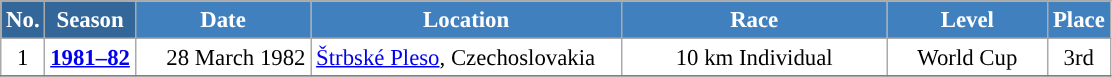<table class="wikitable sortable" style="font-size:95%; text-align:center; border:grey solid 1px; border-collapse:collapse; background:#ffffff;">
<tr style="background:#efefef;">
<th style="background-color:#369; color:white;">No.</th>
<th style="background-color:#369; color:white;">Season</th>
<th style="background-color:#4180be; color:white; width:110px;">Date</th>
<th style="background-color:#4180be; color:white; width:200px;">Location</th>
<th style="background-color:#4180be; color:white; width:170px;">Race</th>
<th style="background-color:#4180be; color:white; width:100px;">Level</th>
<th style="background-color:#4180be; color:white;">Place</th>
</tr>
<tr>
<td align=center>1</td>
<td rowspan=1 align=center><strong><a href='#'>1981–82</a></strong></td>
<td align=right>28 March 1982</td>
<td align=left> <a href='#'>Štrbské Pleso</a>, Czechoslovakia</td>
<td>10 km Individual</td>
<td>World Cup</td>
<td>3rd</td>
</tr>
<tr>
</tr>
</table>
